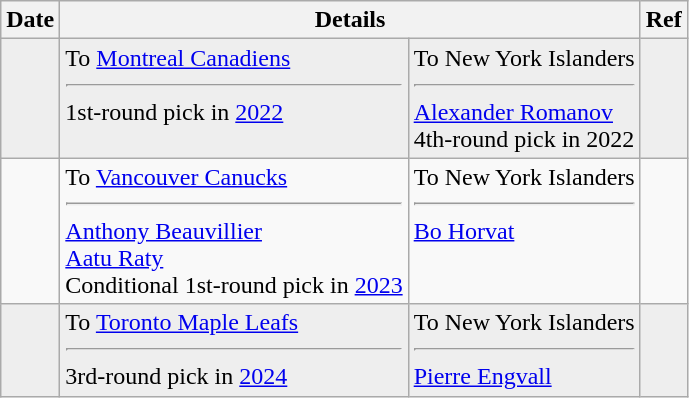<table class="wikitable">
<tr>
<th>Date</th>
<th colspan="2">Details</th>
<th>Ref</th>
</tr>
<tr style="background:#eee;">
<td></td>
<td valign="top">To <a href='#'>Montreal Canadiens</a><hr>1st-round pick in <a href='#'>2022</a></td>
<td valign="top">To New York Islanders<hr><a href='#'>Alexander Romanov</a><br>4th-round pick in 2022</td>
<td></td>
</tr>
<tr>
<td></td>
<td valign="top">To <a href='#'>Vancouver Canucks</a><hr><a href='#'>Anthony Beauvillier</a><br><a href='#'>Aatu Raty</a><br>Conditional 1st-round pick in <a href='#'>2023</a></td>
<td valign="top">To New York Islanders<hr><a href='#'>Bo Horvat</a></td>
<td></td>
</tr>
<tr style="background:#eee;">
<td></td>
<td valign="top">To <a href='#'>Toronto Maple Leafs</a><hr>3rd-round pick in <a href='#'>2024</a></td>
<td valign="top">To New York Islanders<hr><a href='#'>Pierre Engvall</a></td>
<td></td>
</tr>
</table>
